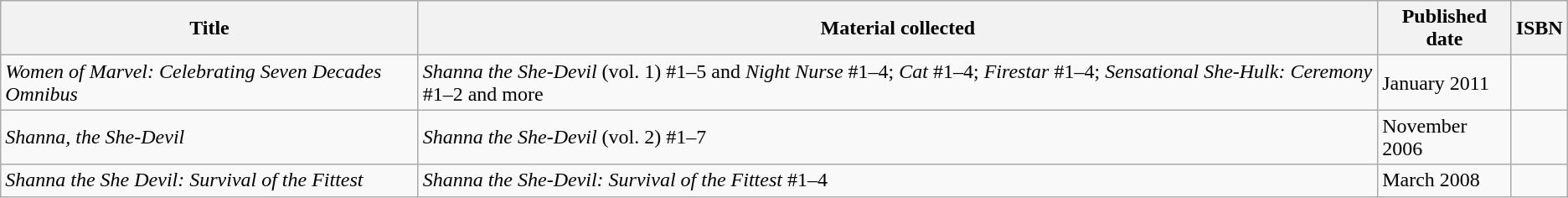<table class="wikitable sortable">
<tr>
<th>Title</th>
<th>Material collected</th>
<th>Published date</th>
<th>ISBN</th>
</tr>
<tr>
<td><em>Women of Marvel: Celebrating Seven Decades Omnibus</em></td>
<td><em>Shanna the She-Devil</em> (vol. 1)  #1–5 and <em>Night Nurse</em> #1–4; <em>Cat</em> #1–4; <em>Firestar</em> #1–4; <em>Sensational She-Hulk: Ceremony</em> #1–2 and more</td>
<td>January 2011</td>
<td></td>
</tr>
<tr>
<td><em>Shanna, the She-Devil</em></td>
<td><em>Shanna the She-Devil</em> (vol. 2) #1–7</td>
<td>November 2006</td>
<td></td>
</tr>
<tr>
<td><em>Shanna the She Devil: Survival of the Fittest</em></td>
<td><em>Shanna the She-Devil: Survival of the Fittest</em> #1–4</td>
<td>March 2008</td>
<td></td>
</tr>
</table>
